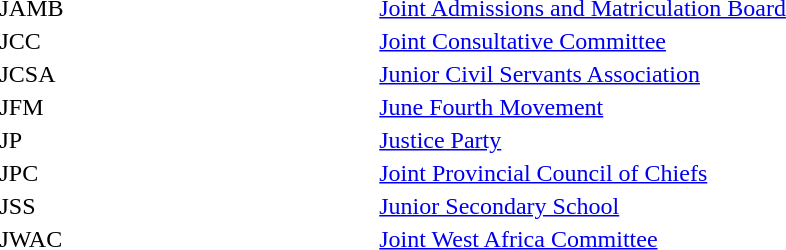<table width="100%" style="text-verticalalign:top">
<tr>
<td width="20%">JAMB</td>
<td width="40%"><a href='#'>Joint Admissions and Matriculation Board</a></td>
<td width="40%"></td>
</tr>
<tr>
<td>JCC</td>
<td><a href='#'>Joint Consultative Committee</a></td>
<td></td>
</tr>
<tr>
<td>JCSA</td>
<td><a href='#'>Junior Civil Servants Association</a></td>
<td></td>
</tr>
<tr>
<td>JFM</td>
<td><a href='#'>June Fourth Movement</a></td>
<td></td>
</tr>
<tr>
<td>JP</td>
<td><a href='#'>Justice Party</a></td>
<td></td>
</tr>
<tr>
<td>JPC</td>
<td><a href='#'>Joint Provincial Council of Chiefs</a></td>
<td></td>
</tr>
<tr>
<td>JSS</td>
<td><a href='#'>Junior Secondary School</a></td>
<td></td>
</tr>
<tr>
<td>JWAC</td>
<td><a href='#'>Joint West Africa Committee</a></td>
<td></td>
</tr>
</table>
